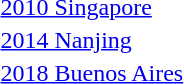<table>
<tr>
<td><a href='#'>2010 Singapore</a></td>
<td></td>
<td></td>
<td></td>
</tr>
<tr>
<td><a href='#'>2014 Nanjing</a></td>
<td></td>
<td></td>
<td></td>
</tr>
<tr>
<td><a href='#'>2018 Buenos Aires</a></td>
<td></td>
<td></td>
<td></td>
</tr>
</table>
